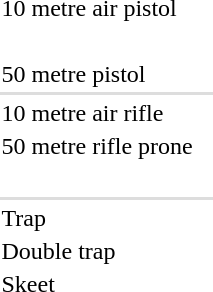<table>
<tr>
<td>10 metre air pistol <br></td>
<td></td>
<td></td>
<td></td>
</tr>
<tr>
<td> <br></td>
<td></td>
<td></td>
<td></td>
</tr>
<tr>
<td>50 metre pistol <br></td>
<td></td>
<td></td>
<td></td>
</tr>
<tr bgcolor=#DDDDDD>
<td colspan=7></td>
</tr>
<tr>
<td>10 metre air rifle <br></td>
<td></td>
<td></td>
<td></td>
</tr>
<tr>
<td>50 metre rifle prone <br></td>
<td></td>
<td></td>
<td></td>
</tr>
<tr>
<td> <br></td>
<td></td>
<td></td>
<td></td>
</tr>
<tr bgcolor=#DDDDDD>
<td colspan=7></td>
</tr>
<tr>
<td>Trap <br></td>
<td></td>
<td></td>
<td></td>
</tr>
<tr>
<td>Double trap <br></td>
<td></td>
<td></td>
<td></td>
</tr>
<tr>
<td>Skeet <br></td>
<td></td>
<td></td>
<td></td>
</tr>
</table>
